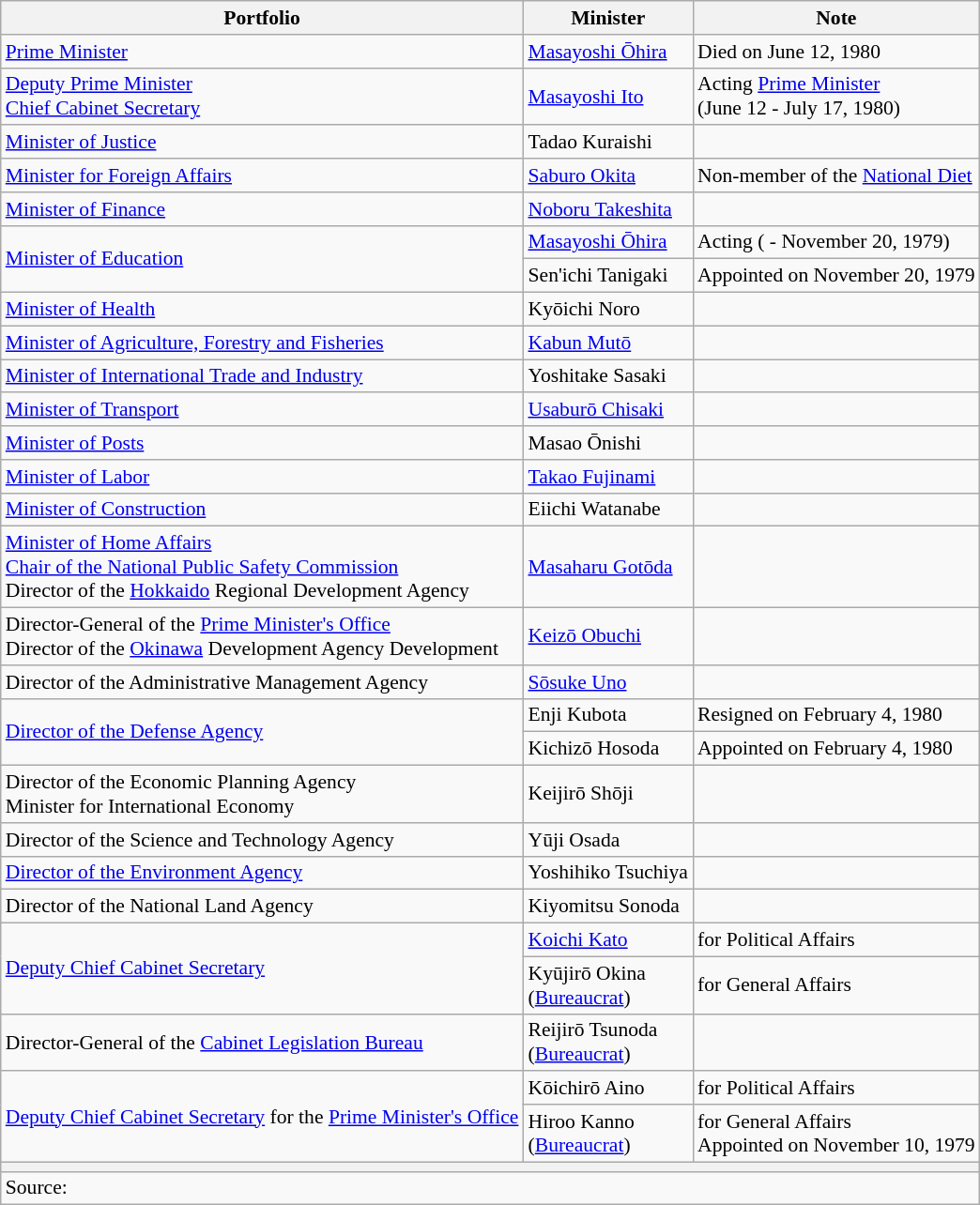<table class="wikitable unsortable" style="font-size: 90%;">
<tr>
<th scope="col">Portfolio</th>
<th scope="col">Minister</th>
<th scope="col">Note</th>
</tr>
<tr>
<td><a href='#'>Prime Minister</a></td>
<td><a href='#'>Masayoshi Ōhira</a></td>
<td>Died on June 12, 1980</td>
</tr>
<tr>
<td><a href='#'>Deputy Prime Minister</a><br><a href='#'>Chief Cabinet Secretary</a></td>
<td><a href='#'>Masayoshi Ito</a></td>
<td>Acting <a href='#'>Prime Minister</a><br>(June 12 - July 17, 1980)</td>
</tr>
<tr>
<td><a href='#'>Minister of Justice</a></td>
<td>Tadao Kuraishi</td>
<td></td>
</tr>
<tr>
<td><a href='#'>Minister for Foreign Affairs</a></td>
<td><a href='#'>Saburo Okita</a></td>
<td>Non-member of the <a href='#'>National Diet</a></td>
</tr>
<tr>
<td><a href='#'>Minister of Finance</a></td>
<td><a href='#'>Noboru Takeshita</a></td>
<td></td>
</tr>
<tr>
<td rowspan=2><a href='#'>Minister of Education</a></td>
<td><a href='#'>Masayoshi Ōhira</a></td>
<td>Acting ( - November 20, 1979)</td>
</tr>
<tr>
<td>Sen'ichi Tanigaki</td>
<td>Appointed on November 20, 1979</td>
</tr>
<tr>
<td><a href='#'>Minister of Health</a></td>
<td>Kyōichi Noro</td>
<td></td>
</tr>
<tr>
<td><a href='#'>Minister of Agriculture, Forestry and Fisheries</a></td>
<td><a href='#'>Kabun Mutō</a></td>
<td></td>
</tr>
<tr>
<td><a href='#'>Minister of International Trade and Industry</a></td>
<td>Yoshitake Sasaki</td>
<td></td>
</tr>
<tr>
<td><a href='#'>Minister of Transport</a></td>
<td><a href='#'>Usaburō Chisaki</a></td>
<td></td>
</tr>
<tr>
<td><a href='#'>Minister of Posts</a></td>
<td>Masao Ōnishi</td>
<td></td>
</tr>
<tr>
<td><a href='#'>Minister of Labor</a></td>
<td><a href='#'>Takao Fujinami</a></td>
<td></td>
</tr>
<tr>
<td><a href='#'>Minister of Construction</a></td>
<td>Eiichi Watanabe</td>
<td></td>
</tr>
<tr>
<td><a href='#'>Minister of Home Affairs</a><br><a href='#'>Chair of the National Public Safety Commission</a><br>Director of the <a href='#'>Hokkaido</a> Regional Development Agency</td>
<td><a href='#'>Masaharu Gotōda</a></td>
<td></td>
</tr>
<tr>
<td>Director-General of the <a href='#'>Prime Minister's Office</a><br>Director of the <a href='#'>Okinawa</a> Development Agency Development</td>
<td><a href='#'>Keizō Obuchi</a></td>
<td></td>
</tr>
<tr>
<td>Director of the Administrative Management Agency</td>
<td><a href='#'>Sōsuke Uno</a></td>
<td></td>
</tr>
<tr>
<td rowspan=2><a href='#'>Director of the Defense Agency</a></td>
<td>Enji Kubota</td>
<td>Resigned on February 4, 1980</td>
</tr>
<tr>
<td>Kichizō Hosoda</td>
<td>Appointed on February 4, 1980</td>
</tr>
<tr>
<td>Director of the Economic Planning Agency<br>Minister for International Economy</td>
<td>Keijirō Shōji</td>
<td></td>
</tr>
<tr>
<td>Director of the Science and Technology Agency</td>
<td>Yūji Osada</td>
<td></td>
</tr>
<tr>
<td><a href='#'>Director of the Environment Agency</a></td>
<td>Yoshihiko Tsuchiya</td>
<td></td>
</tr>
<tr>
<td>Director of the National Land Agency</td>
<td>Kiyomitsu Sonoda</td>
<td></td>
</tr>
<tr>
<td rowspan=2><a href='#'>Deputy Chief Cabinet Secretary</a></td>
<td><a href='#'>Koichi Kato</a></td>
<td>for Political Affairs</td>
</tr>
<tr>
<td>Kyūjirō Okina<br>(<a href='#'>Bureaucrat</a>)</td>
<td>for General Affairs</td>
</tr>
<tr>
<td>Director-General of the <a href='#'>Cabinet Legislation Bureau</a></td>
<td>Reijirō Tsunoda<br>(<a href='#'>Bureaucrat</a>)</td>
<td></td>
</tr>
<tr>
<td rowspan=2><a href='#'>Deputy Chief Cabinet Secretary</a> for the <a href='#'>Prime Minister's Office</a></td>
<td>Kōichirō Aino</td>
<td>for Political Affairs</td>
</tr>
<tr>
<td>Hiroo Kanno<br>(<a href='#'>Bureaucrat</a>)</td>
<td>for General Affairs<br>Appointed on November 10, 1979</td>
</tr>
<tr>
<th colspan="4"></th>
</tr>
<tr>
<td colspan="4">Source:</td>
</tr>
</table>
